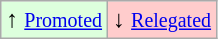<table class="wikitable" align="center">
<tr>
<td bgcolor="#ddffdd">↑ <small><a href='#'>Promoted</a></small></td>
<td bgcolor="#ffcccc">↓ <small><a href='#'>Relegated</a></small></td>
</tr>
</table>
